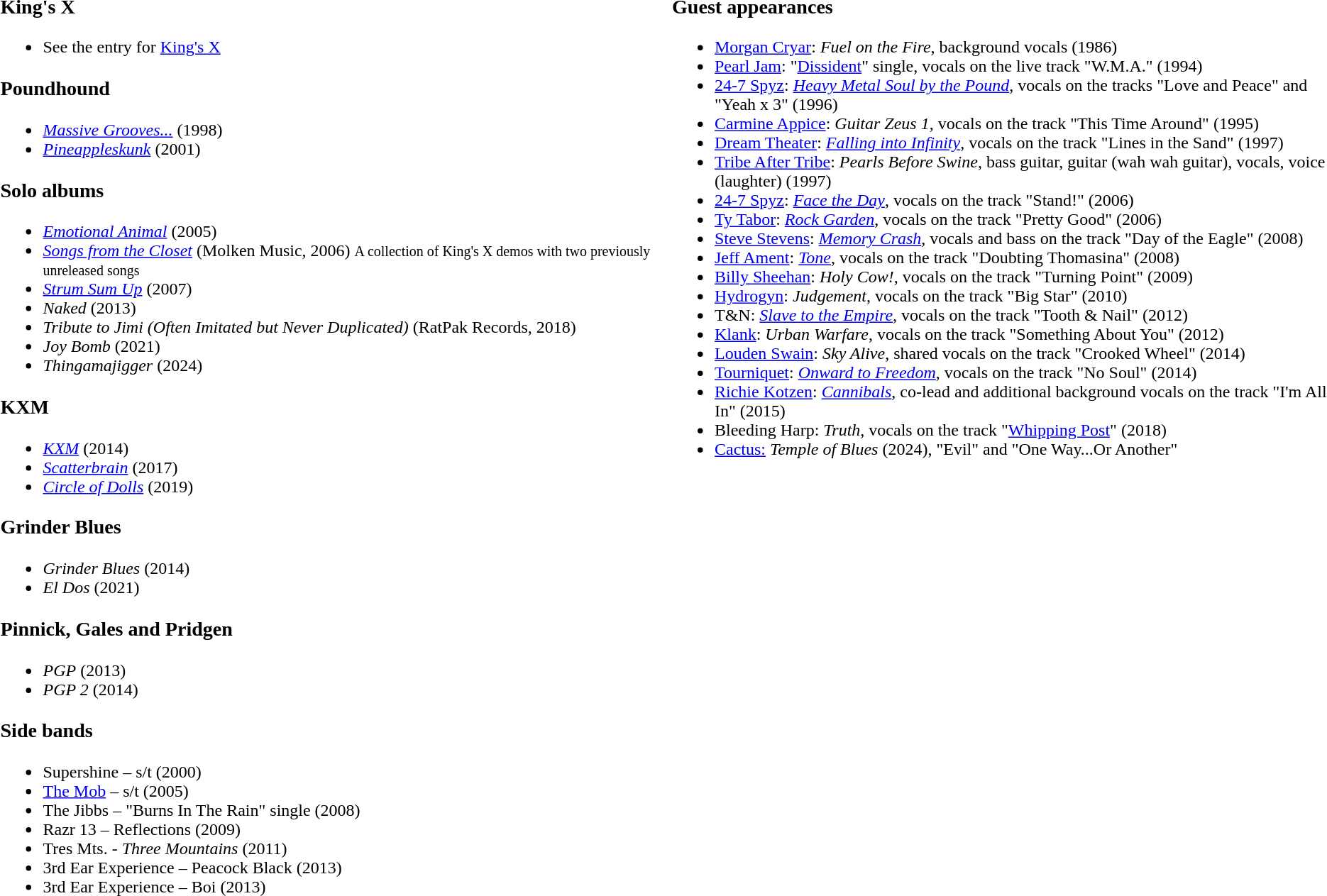<table style="width:100%;">
<tr>
<td style="width:50%; vertical-align:top;"><br><h3>King's X</h3><ul><li>See the entry for <a href='#'>King's X</a></li></ul><h3>Poundhound</h3><ul><li><em><a href='#'>Massive Grooves...</a></em> (1998)</li><li><em><a href='#'>Pineappleskunk</a></em> (2001)</li></ul><h3>Solo albums</h3><ul><li><em><a href='#'>Emotional Animal</a></em> (2005)</li><li><em><a href='#'>Songs from the Closet</a></em> (Molken Music, 2006) <small>A collection of King's X demos with two previously unreleased songs</small></li><li><em><a href='#'>Strum Sum Up</a></em> (2007)</li><li><em>Naked</em> (2013)</li><li><em>Tribute to Jimi (Often Imitated but Never Duplicated)</em> (RatPak Records, 2018)</li><li><em>Joy Bomb</em> (2021)</li><li><em>Thingamajigger</em> (2024)</li></ul><h3>KXM</h3><ul><li><em><a href='#'>KXM</a></em> (2014)</li><li><em><a href='#'>Scatterbrain</a></em> (2017)</li><li><em><a href='#'>Circle of Dolls</a></em> (2019)</li></ul><h3>Grinder Blues</h3><ul><li><em>Grinder Blues</em> (2014)</li><li><em>El Dos</em> (2021)</li></ul><h3>Pinnick, Gales and Pridgen</h3><ul><li><em>PGP</em> (2013)</li><li><em>PGP 2</em> (2014)</li></ul><h3>Side bands</h3><ul><li>Supershine – s/t  (2000)</li><li><a href='#'>The Mob</a> – s/t  (2005)</li><li>The Jibbs – "Burns In The Rain" single (2008)</li><li>Razr 13 – Reflections (2009)</li><li>Tres Mts. - <em>Three Mountains</em> (2011)</li><li>3rd Ear Experience – Peacock Black (2013)</li><li>3rd Ear Experience – Boi (2013)</li></ul></td>
<td style="width:50%; vertical-align:top;"><br><h3>Guest appearances</h3><ul><li><a href='#'>Morgan Cryar</a>: <em>Fuel on the Fire</em>, background vocals (1986)</li><li><a href='#'>Pearl Jam</a>: "<a href='#'>Dissident</a>" single, vocals on the live track "W.M.A." (1994)</li><li><a href='#'>24-7 Spyz</a>: <em><a href='#'>Heavy Metal Soul by the Pound</a></em>, vocals on the tracks "Love and Peace" and "Yeah x 3" (1996)</li><li><a href='#'>Carmine Appice</a>: <em>Guitar Zeus 1</em>, vocals on the track "This Time Around" (1995)</li><li><a href='#'>Dream Theater</a>: <em><a href='#'>Falling into Infinity</a></em>, vocals on the track "Lines in the Sand" (1997)</li><li><a href='#'>Tribe After Tribe</a>: <em>Pearls Before Swine</em>, bass guitar, guitar (wah wah guitar), vocals, voice (laughter) (1997)</li><li><a href='#'>24-7 Spyz</a>: <em><a href='#'>Face the Day</a></em>, vocals on the track "Stand!" (2006)</li><li><a href='#'>Ty Tabor</a>: <em><a href='#'>Rock Garden</a></em>, vocals on the track "Pretty Good"  (2006)</li><li><a href='#'>Steve Stevens</a>: <em><a href='#'>Memory Crash</a></em>, vocals and bass on the track "Day of the Eagle" (2008)</li><li><a href='#'>Jeff Ament</a>: <em><a href='#'>Tone</a></em>, vocals on the track "Doubting Thomasina" (2008)</li><li><a href='#'>Billy Sheehan</a>: <em>Holy Cow!</em>, vocals on the track "Turning Point" (2009)</li><li><a href='#'>Hydrogyn</a>: <em>Judgement</em>, vocals on the track "Big Star" (2010)</li><li>T&N: <em><a href='#'>Slave to the Empire</a></em>, vocals on the track "Tooth & Nail" (2012)</li><li><a href='#'>Klank</a>: <em>Urban Warfare</em>, vocals on the track "Something About You" (2012)</li><li><a href='#'>Louden Swain</a>: <em>Sky Alive</em>, shared vocals on the track "Crooked Wheel" (2014)</li><li><a href='#'>Tourniquet</a>: <em><a href='#'>Onward to Freedom</a></em>, vocals on the track "No Soul" (2014)</li><li><a href='#'>Richie Kotzen</a>: <em><a href='#'>Cannibals</a></em>, co-lead and additional background vocals on the track "I'm All In" (2015)</li><li>Bleeding Harp: <em>Truth</em>, vocals on the track "<a href='#'>Whipping Post</a>" (2018)</li><li><a href='#'>Cactus:</a> <em>Temple of Blues</em> (2024), "Evil" and "One Way...Or Another"</li></ul></td>
</tr>
<tr>
<td></td>
<td></td>
</tr>
</table>
